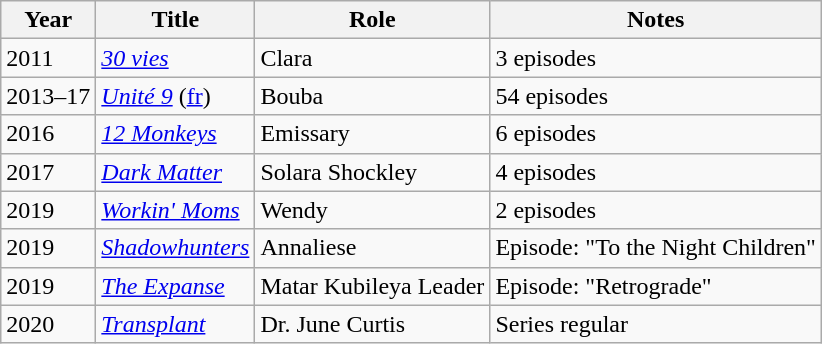<table class="wikitable sortable">
<tr>
<th>Year</th>
<th>Title</th>
<th>Role</th>
<th>Notes</th>
</tr>
<tr>
<td>2011</td>
<td><em><a href='#'>30 vies</a></em></td>
<td>Clara</td>
<td>3 episodes</td>
</tr>
<tr>
<td>2013–17</td>
<td><em><a href='#'>Unité 9</a></em> (<a href='#'>fr</a>)</td>
<td>Bouba</td>
<td>54 episodes</td>
</tr>
<tr>
<td>2016</td>
<td><em><a href='#'>12 Monkeys</a></em></td>
<td>Emissary</td>
<td>6 episodes</td>
</tr>
<tr>
<td>2017</td>
<td><em><a href='#'>Dark Matter</a></em></td>
<td>Solara Shockley</td>
<td>4 episodes</td>
</tr>
<tr>
<td>2019</td>
<td><em><a href='#'>Workin' Moms</a></em></td>
<td>Wendy</td>
<td>2 episodes</td>
</tr>
<tr>
<td>2019</td>
<td><em><a href='#'>Shadowhunters</a></em></td>
<td>Annaliese</td>
<td>Episode: "To the Night Children"</td>
</tr>
<tr>
<td>2019</td>
<td data-sort-value="Expanse, The"><em><a href='#'>The Expanse</a></em></td>
<td>Matar Kubileya Leader</td>
<td>Episode: "Retrograde"</td>
</tr>
<tr>
<td>2020</td>
<td><em><a href='#'>Transplant</a></em></td>
<td>Dr. June Curtis</td>
<td>Series regular</td>
</tr>
</table>
